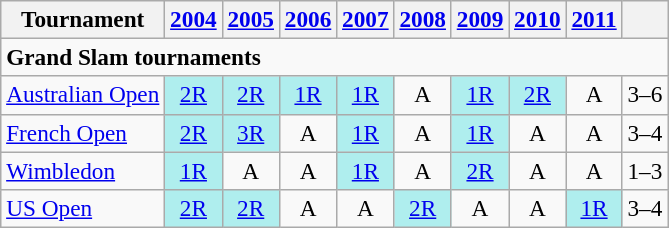<table class=wikitable style=text-align:center;font-size:97%>
<tr>
<th>Tournament</th>
<th><a href='#'>2004</a></th>
<th><a href='#'>2005</a></th>
<th><a href='#'>2006</a></th>
<th><a href='#'>2007</a></th>
<th><a href='#'>2008</a></th>
<th><a href='#'>2009</a></th>
<th><a href='#'>2010</a></th>
<th><a href='#'>2011</a></th>
<th></th>
</tr>
<tr>
<td colspan="10" style="text-align:left;"><strong>Grand Slam tournaments</strong></td>
</tr>
<tr>
<td align=left><a href='#'>Australian Open</a></td>
<td style="background:#afeeee;"><a href='#'>2R</a></td>
<td style="background:#afeeee;"><a href='#'>2R</a></td>
<td style="background:#afeeee;"><a href='#'>1R</a></td>
<td style="background:#afeeee;"><a href='#'>1R</a></td>
<td>A</td>
<td style="background:#afeeee;"><a href='#'>1R</a></td>
<td style="background:#afeeee;"><a href='#'>2R</a></td>
<td>A</td>
<td>3–6</td>
</tr>
<tr>
<td align=left><a href='#'>French Open</a></td>
<td style="background:#afeeee;"><a href='#'>2R</a></td>
<td style="background:#afeeee;"><a href='#'>3R</a></td>
<td>A</td>
<td style="background:#afeeee;"><a href='#'>1R</a></td>
<td>A</td>
<td style="background:#afeeee;"><a href='#'>1R</a></td>
<td>A</td>
<td>A</td>
<td>3–4</td>
</tr>
<tr>
<td align=left><a href='#'>Wimbledon</a></td>
<td style="background:#afeeee;"><a href='#'>1R</a></td>
<td>A</td>
<td>A</td>
<td style="background:#afeeee;"><a href='#'>1R</a></td>
<td>A</td>
<td style="background:#afeeee;"><a href='#'>2R</a></td>
<td>A</td>
<td>A</td>
<td>1–3</td>
</tr>
<tr>
<td align=left><a href='#'>US Open</a></td>
<td style="background:#afeeee;"><a href='#'>2R</a></td>
<td style="background:#afeeee;"><a href='#'>2R</a></td>
<td>A</td>
<td>A</td>
<td style="background:#afeeee;"><a href='#'>2R</a></td>
<td>A</td>
<td>A</td>
<td style="background:#afeeee;"><a href='#'>1R</a></td>
<td>3–4</td>
</tr>
</table>
